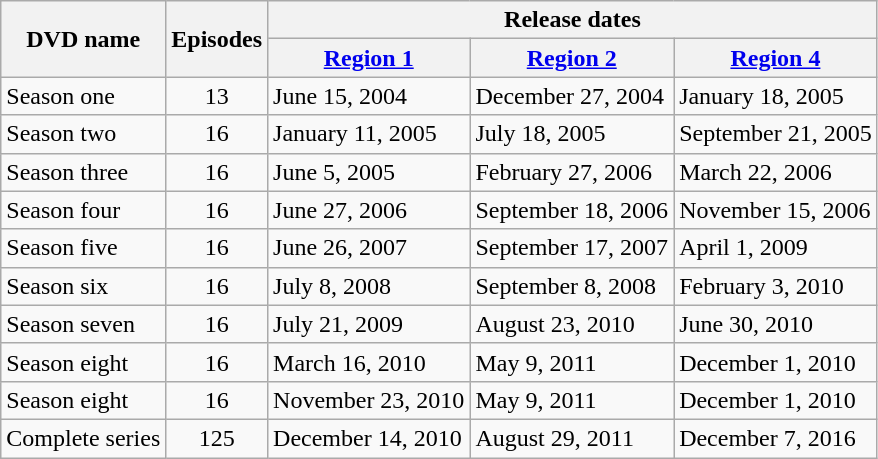<table class="wikitable">
<tr>
<th rowspan="2">DVD name</th>
<th rowspan="2">Episodes</th>
<th colspan="3">Release dates</th>
</tr>
<tr>
<th><a href='#'>Region 1</a></th>
<th><a href='#'>Region 2</a></th>
<th><a href='#'>Region 4</a></th>
</tr>
<tr>
<td>Season one</td>
<td style="text-align:center;">13</td>
<td>June 15, 2004</td>
<td>December 27, 2004</td>
<td>January 18, 2005</td>
</tr>
<tr>
<td>Season two</td>
<td style="text-align:center;">16</td>
<td>January 11, 2005</td>
<td>July 18, 2005</td>
<td>September 21, 2005</td>
</tr>
<tr>
<td>Season three</td>
<td style="text-align:center;">16</td>
<td>June 5, 2005</td>
<td>February 27, 2006</td>
<td>March 22, 2006</td>
</tr>
<tr>
<td>Season four</td>
<td style="text-align:center;">16</td>
<td>June 27, 2006</td>
<td>September 18, 2006</td>
<td>November 15, 2006</td>
</tr>
<tr>
<td>Season five</td>
<td style="text-align:center;">16</td>
<td>June 26, 2007</td>
<td>September 17, 2007</td>
<td>April 1, 2009</td>
</tr>
<tr>
<td>Season six</td>
<td style="text-align:center;">16</td>
<td>July 8, 2008</td>
<td>September 8, 2008</td>
<td>February 3, 2010</td>
</tr>
<tr>
<td>Season seven</td>
<td style="text-align:center;">16</td>
<td>July 21, 2009</td>
<td>August 23, 2010</td>
<td>June 30, 2010</td>
</tr>
<tr>
<td>Season eight</td>
<td style="text-align:center;">16</td>
<td>March 16, 2010</td>
<td>May 9, 2011</td>
<td>December 1, 2010</td>
</tr>
<tr>
<td>Season eight</td>
<td style="text-align:center;">16</td>
<td>November 23, 2010</td>
<td>May 9, 2011</td>
<td>December 1, 2010</td>
</tr>
<tr>
<td>Complete series</td>
<td style="text-align:center;">125</td>
<td>December 14, 2010</td>
<td>August 29, 2011</td>
<td>December 7, 2016</td>
</tr>
</table>
